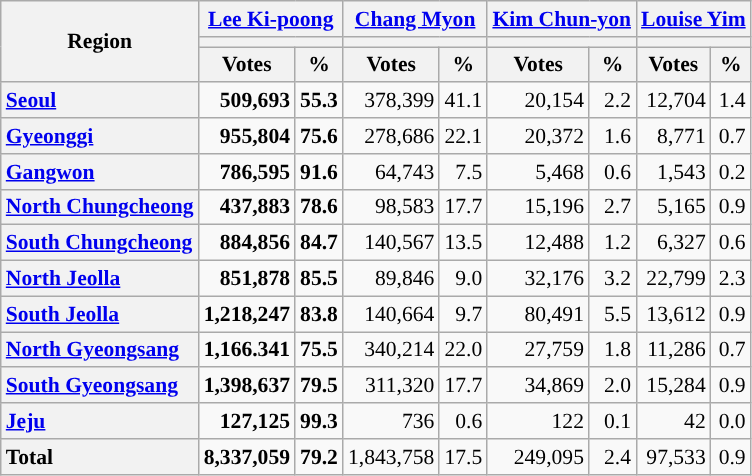<table class="wikitable unsortable" style="text-align:center; font-size: 0.9em;">
<tr>
<th rowspan="3">Region</th>
<th colspan="2"><a href='#'>Lee Ki-poong</a></th>
<th colspan="2"><a href='#'>Chang Myon</a></th>
<th colspan="2"><a href='#'>Kim Chun-yon</a></th>
<th colspan="2"><a href='#'>Louise Yim</a></th>
</tr>
<tr>
<th colspan="2" style="background:"></th>
<th colspan="2" style="background:"></th>
<th colspan="2" style="background:"></th>
<th colspan="2" style="background:"></th>
</tr>
<tr>
<th>Votes</th>
<th>%</th>
<th>Votes</th>
<th>%</th>
<th>Votes</th>
<th>%</th>
<th>Votes</th>
<th>%</th>
</tr>
<tr>
<th style="text-align: left;"><a href='#'>Seoul</a></th>
<td align="right"><strong>509,693</strong></td>
<td align="right"><strong>55.3</strong></td>
<td align="right">378,399</td>
<td align="right">41.1</td>
<td align="right">20,154</td>
<td align="right">2.2</td>
<td align="right">12,704</td>
<td align="right">1.4</td>
</tr>
<tr>
<th style="text-align: left;"><a href='#'>Gyeonggi</a></th>
<td align="right"><strong>955,804</strong></td>
<td align="right"><strong>75.6</strong></td>
<td align="right">278,686</td>
<td align="right">22.1</td>
<td align="right">20,372</td>
<td align="right">1.6</td>
<td align="right">8,771</td>
<td align="right">0.7</td>
</tr>
<tr>
<th style="text-align: left;"><a href='#'>Gangwon</a></th>
<td align="right"><strong>786,595</strong></td>
<td align="right"><strong>91.6</strong></td>
<td align="right">64,743</td>
<td align="right">7.5</td>
<td align="right">5,468</td>
<td align="right">0.6</td>
<td align="right">1,543</td>
<td align="right">0.2</td>
</tr>
<tr>
<th style="text-align: left;"><a href='#'>North Chungcheong</a></th>
<td align="right"><strong>437,883</strong></td>
<td align="right"><strong>78.6</strong></td>
<td align="right">98,583</td>
<td align="right">17.7</td>
<td align="right">15,196</td>
<td align="right">2.7</td>
<td align="right">5,165</td>
<td align="right">0.9</td>
</tr>
<tr>
<th style="text-align: left;"><a href='#'>South Chungcheong</a></th>
<td align="right"><strong>884,856</strong></td>
<td align="right"><strong>84.7</strong></td>
<td align="right">140,567</td>
<td align="right">13.5</td>
<td align="right">12,488</td>
<td align="right">1.2</td>
<td align="right">6,327</td>
<td align="right">0.6</td>
</tr>
<tr>
<th style="text-align: left;"><a href='#'>North Jeolla</a></th>
<td align="right"><strong>851,878</strong></td>
<td align="right"><strong>85.5</strong></td>
<td align="right">89,846</td>
<td align="right">9.0</td>
<td align="right">32,176</td>
<td align="right">3.2</td>
<td align="right">22,799</td>
<td align="right">2.3</td>
</tr>
<tr>
<th style="text-align: left;"><a href='#'>South Jeolla</a></th>
<td align="right"><strong>1,218,247</strong></td>
<td align="right"><strong>83.8</strong></td>
<td align="right">140,664</td>
<td align="right">9.7</td>
<td align="right">80,491</td>
<td align="right">5.5</td>
<td align="right">13,612</td>
<td align="right">0.9</td>
</tr>
<tr>
<th style="text-align: left;"><a href='#'>North Gyeongsang</a></th>
<td align="right"><strong>1,166.341</strong></td>
<td align="right"><strong>75.5</strong></td>
<td align="right">340,214</td>
<td align="right">22.0</td>
<td align="right">27,759</td>
<td align="right">1.8</td>
<td align="right">11,286</td>
<td align="right">0.7</td>
</tr>
<tr>
<th style="text-align: left;"><a href='#'>South Gyeongsang</a></th>
<td align="right"><strong>1,398,637</strong></td>
<td align="right"><strong>79.5</strong></td>
<td align="right">311,320</td>
<td align="right">17.7</td>
<td align="right">34,869</td>
<td align="right">2.0</td>
<td align="right">15,284</td>
<td align="right">0.9</td>
</tr>
<tr>
<th style="text-align: left;"><a href='#'>Jeju</a></th>
<td align="right"><strong>127,125</strong></td>
<td align="right"><strong>99.3</strong></td>
<td align="right">736</td>
<td align="right">0.6</td>
<td align="right">122</td>
<td align="right">0.1</td>
<td align="right">42</td>
<td align="right">0.0</td>
</tr>
<tr class="sortbottom">
<th style="text-align: left;">Total</th>
<td align="right"><strong>8,337,059</strong></td>
<td align="right"><strong>79.2</strong></td>
<td align="right">1,843,758</td>
<td align="right">17.5</td>
<td align="right">249,095</td>
<td align="right">2.4</td>
<td align="right">97,533</td>
<td align="right">0.9</td>
</tr>
</table>
